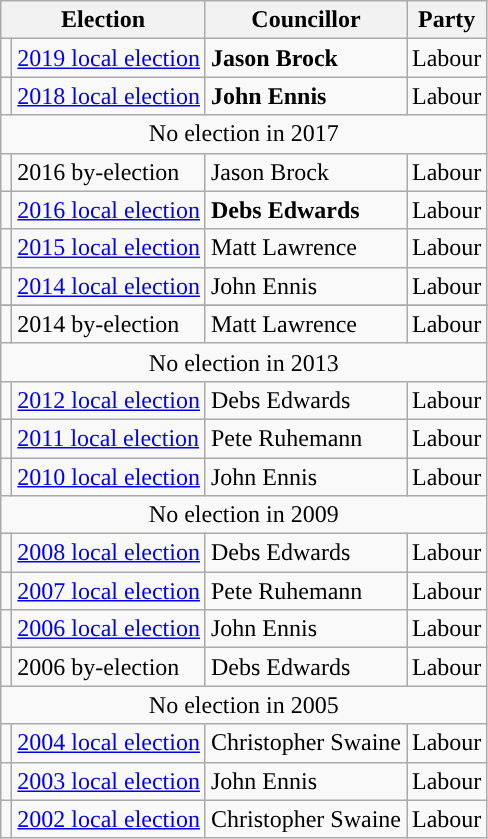<table class="wikitable">
<tr>
<th colspan="2">Election</th>
<th>Councillor</th>
<th>Party</th>
</tr>
<tr>
<td style="background-color: "></td>
<td><a href='#'>2019 local election</a></td>
<td><strong>Jason Brock</strong></td>
<td>Labour</td>
</tr>
<tr>
<td style="background-color: "></td>
<td><a href='#'>2018 local election</a></td>
<td><strong>John Ennis</strong></td>
<td>Labour</td>
</tr>
<tr>
<td colspan=4 style="text-align:center">No election in 2017</td>
</tr>
<tr>
<td style="background-color: "></td>
<td>2016 by-election</td>
<td>Jason Brock</td>
<td>Labour</td>
</tr>
<tr>
<td style="background-color: "></td>
<td><a href='#'>2016 local election</a></td>
<td><strong>Debs Edwards</strong></td>
<td>Labour</td>
</tr>
<tr>
<td style="background-color: "></td>
<td><a href='#'>2015 local election</a></td>
<td>Matt Lawrence</td>
<td>Labour</td>
</tr>
<tr>
<td style="background-color: "></td>
<td><a href='#'>2014 local election</a></td>
<td>John Ennis</td>
<td>Labour</td>
</tr>
<tr>
</tr>
<tr>
<td style="background-color: "></td>
<td>2014 by-election</td>
<td>Matt Lawrence</td>
<td>Labour</td>
</tr>
<tr>
<td colspan=4 style="text-align:center">No election in 2013</td>
</tr>
<tr>
<td style="background-color: "></td>
<td><a href='#'>2012 local election</a></td>
<td>Debs Edwards</td>
<td>Labour</td>
</tr>
<tr>
<td style="background-color: "></td>
<td><a href='#'>2011 local election</a></td>
<td>Pete Ruhemann</td>
<td>Labour</td>
</tr>
<tr>
<td style="background-color: "></td>
<td><a href='#'>2010 local election</a></td>
<td>John Ennis</td>
<td>Labour</td>
</tr>
<tr>
<td colspan=4 style="text-align:center">No election in 2009</td>
</tr>
<tr>
<td style="background-color: "></td>
<td><a href='#'>2008 local election</a></td>
<td>Debs Edwards</td>
<td>Labour</td>
</tr>
<tr>
<td style="background-color: "></td>
<td><a href='#'>2007 local election</a></td>
<td>Pete Ruhemann</td>
<td>Labour</td>
</tr>
<tr>
<td style="background-color: "></td>
<td><a href='#'>2006 local election</a></td>
<td>John Ennis</td>
<td>Labour</td>
</tr>
<tr>
<td style="background-color: "></td>
<td>2006 by-election</td>
<td>Debs Edwards</td>
<td>Labour</td>
</tr>
<tr>
<td colspan=4 style="text-align:center">No election in 2005</td>
</tr>
<tr>
<td style="background-color: "></td>
<td><a href='#'>2004 local election</a></td>
<td>Christopher Swaine</td>
<td>Labour</td>
</tr>
<tr>
<td style="background-color: "></td>
<td><a href='#'>2003 local election</a></td>
<td>John Ennis</td>
<td>Labour</td>
</tr>
<tr>
<td style="background-color: "></td>
<td><a href='#'>2002 local election</a></td>
<td>Christopher Swaine</td>
<td>Labour</td>
</tr>
</table>
